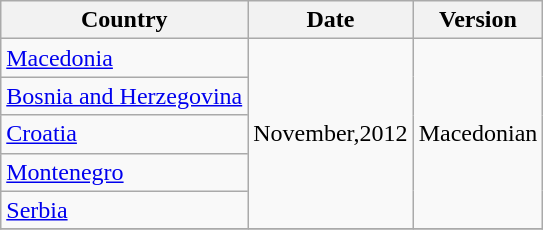<table class="wikitable">
<tr>
<th>Country</th>
<th>Date</th>
<th>Version</th>
</tr>
<tr>
<td><a href='#'>Macedonia</a></td>
<td rowspan="5">November,2012</td>
<td rowspan="5">Macedonian</td>
</tr>
<tr>
<td><a href='#'>Bosnia and Herzegovina</a></td>
</tr>
<tr>
<td><a href='#'>Croatia</a></td>
</tr>
<tr>
<td><a href='#'>Montenegro</a></td>
</tr>
<tr>
<td><a href='#'>Serbia</a></td>
</tr>
<tr>
</tr>
</table>
